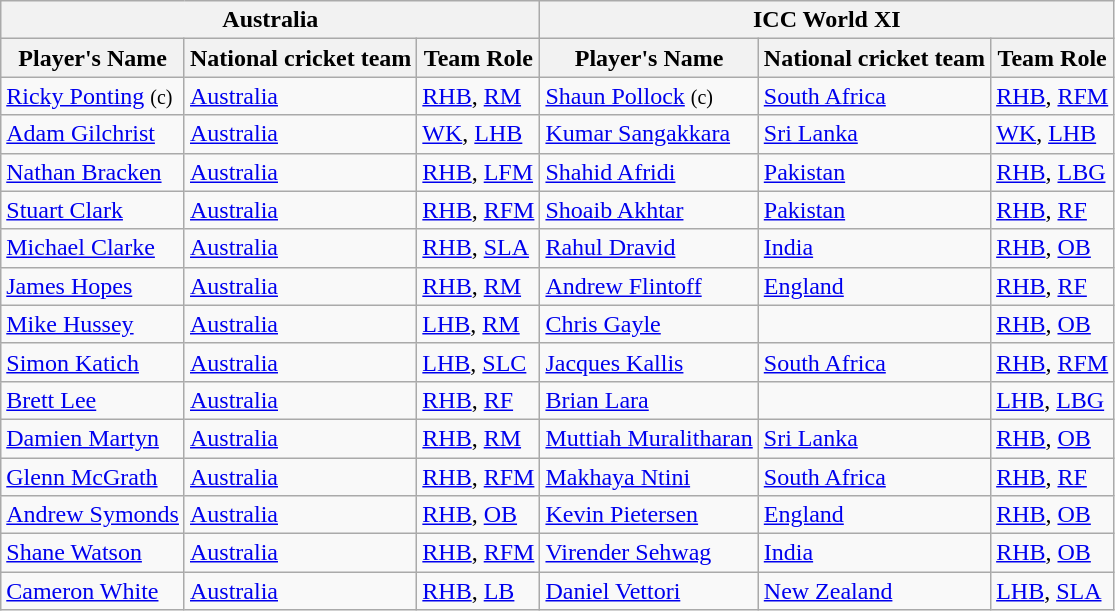<table align="center" class="wikitable">
<tr>
<th colspan="3"> Australia</th>
<th colspan="3">ICC World XI</th>
</tr>
<tr>
<th>Player's Name</th>
<th>National cricket team</th>
<th>Team Role</th>
<th>Player's Name</th>
<th>National cricket team</th>
<th>Team Role</th>
</tr>
<tr>
<td><a href='#'>Ricky Ponting</a> <small>(c)</small></td>
<td> <a href='#'>Australia</a></td>
<td><a href='#'>RHB</a>, <a href='#'>RM</a></td>
<td><a href='#'>Shaun Pollock</a> <small>(c)</small></td>
<td> <a href='#'>South Africa</a></td>
<td><a href='#'>RHB</a>, <a href='#'>RFM</a></td>
</tr>
<tr>
<td><a href='#'>Adam Gilchrist</a></td>
<td> <a href='#'>Australia</a></td>
<td><a href='#'>WK</a>, <a href='#'>LHB</a></td>
<td><a href='#'>Kumar Sangakkara</a></td>
<td> <a href='#'>Sri Lanka</a></td>
<td><a href='#'>WK</a>, <a href='#'>LHB</a></td>
</tr>
<tr>
<td><a href='#'>Nathan Bracken</a></td>
<td> <a href='#'>Australia</a></td>
<td><a href='#'>RHB</a>, <a href='#'>LFM</a></td>
<td><a href='#'>Shahid Afridi</a></td>
<td> <a href='#'>Pakistan</a></td>
<td><a href='#'>RHB</a>, <a href='#'>LBG</a></td>
</tr>
<tr>
<td><a href='#'>Stuart Clark</a></td>
<td> <a href='#'>Australia</a></td>
<td><a href='#'>RHB</a>, <a href='#'>RFM</a></td>
<td><a href='#'>Shoaib Akhtar</a></td>
<td> <a href='#'>Pakistan</a></td>
<td><a href='#'>RHB</a>, <a href='#'>RF</a></td>
</tr>
<tr>
<td><a href='#'>Michael Clarke</a></td>
<td> <a href='#'>Australia</a></td>
<td><a href='#'>RHB</a>, <a href='#'>SLA</a></td>
<td><a href='#'>Rahul Dravid</a></td>
<td> <a href='#'>India</a></td>
<td><a href='#'>RHB</a>, <a href='#'>OB</a></td>
</tr>
<tr>
<td><a href='#'>James Hopes</a></td>
<td> <a href='#'>Australia</a></td>
<td><a href='#'>RHB</a>, <a href='#'>RM</a></td>
<td><a href='#'>Andrew Flintoff</a></td>
<td> <a href='#'>England</a></td>
<td><a href='#'>RHB</a>, <a href='#'>RF</a></td>
</tr>
<tr>
<td><a href='#'>Mike Hussey</a></td>
<td> <a href='#'>Australia</a></td>
<td><a href='#'>LHB</a>, <a href='#'>RM</a></td>
<td><a href='#'>Chris Gayle</a></td>
<td></td>
<td><a href='#'>RHB</a>, <a href='#'>OB</a></td>
</tr>
<tr>
<td><a href='#'>Simon Katich</a></td>
<td> <a href='#'>Australia</a></td>
<td><a href='#'>LHB</a>, <a href='#'>SLC</a></td>
<td><a href='#'>Jacques Kallis</a></td>
<td> <a href='#'>South Africa</a></td>
<td><a href='#'>RHB</a>, <a href='#'>RFM</a></td>
</tr>
<tr>
<td><a href='#'>Brett Lee</a></td>
<td> <a href='#'>Australia</a></td>
<td><a href='#'>RHB</a>, <a href='#'>RF</a></td>
<td><a href='#'>Brian Lara</a></td>
<td></td>
<td><a href='#'>LHB</a>, <a href='#'>LBG</a></td>
</tr>
<tr>
<td><a href='#'>Damien Martyn</a></td>
<td> <a href='#'>Australia</a></td>
<td><a href='#'>RHB</a>, <a href='#'>RM</a></td>
<td><a href='#'>Muttiah Muralitharan</a></td>
<td> <a href='#'>Sri Lanka</a></td>
<td><a href='#'>RHB</a>, <a href='#'>OB</a></td>
</tr>
<tr>
<td><a href='#'>Glenn McGrath</a></td>
<td> <a href='#'>Australia</a></td>
<td><a href='#'>RHB</a>, <a href='#'>RFM</a></td>
<td><a href='#'>Makhaya Ntini</a></td>
<td> <a href='#'>South Africa</a></td>
<td><a href='#'>RHB</a>, <a href='#'>RF</a></td>
</tr>
<tr>
<td><a href='#'>Andrew Symonds</a></td>
<td> <a href='#'>Australia</a></td>
<td><a href='#'>RHB</a>, <a href='#'>OB</a></td>
<td><a href='#'>Kevin Pietersen</a></td>
<td> <a href='#'>England</a></td>
<td><a href='#'>RHB</a>, <a href='#'>OB</a></td>
</tr>
<tr>
<td><a href='#'>Shane Watson</a></td>
<td> <a href='#'>Australia</a></td>
<td><a href='#'>RHB</a>, <a href='#'>RFM</a></td>
<td><a href='#'>Virender Sehwag</a></td>
<td> <a href='#'>India</a></td>
<td><a href='#'>RHB</a>, <a href='#'>OB</a></td>
</tr>
<tr>
<td><a href='#'>Cameron White</a></td>
<td> <a href='#'>Australia</a></td>
<td><a href='#'>RHB</a>, <a href='#'>LB</a></td>
<td><a href='#'>Daniel Vettori</a></td>
<td> <a href='#'>New Zealand</a></td>
<td><a href='#'>LHB</a>, <a href='#'>SLA</a></td>
</tr>
</table>
